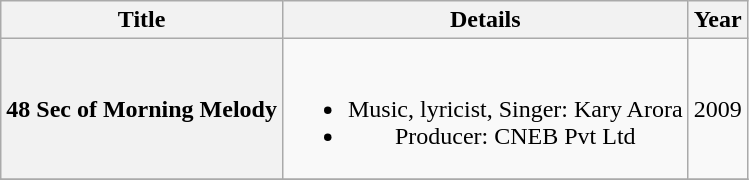<table class="wikitable plainrowheaders" style="text-align:center;">
<tr>
<th scope="col">Title</th>
<th scope="col">Details</th>
<th scope="col">Year</th>
</tr>
<tr>
<th scope="row">48 Sec of Morning Melody</th>
<td><br><ul><li>Music, lyricist, Singer: Kary Arora</li><li>Producer: CNEB Pvt Ltd</li></ul></td>
<td>2009</td>
</tr>
<tr>
</tr>
</table>
